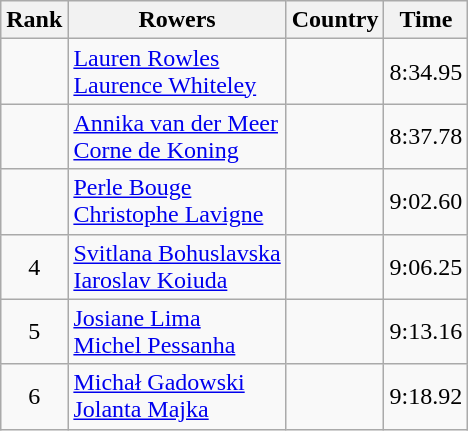<table class="wikitable" style="text-align:center">
<tr>
<th>Rank</th>
<th>Rowers</th>
<th>Country</th>
<th>Time</th>
</tr>
<tr>
<td></td>
<td align="left"><a href='#'>Lauren Rowles</a><br><a href='#'>Laurence Whiteley</a></td>
<td align="left"></td>
<td>8:34.95</td>
</tr>
<tr>
<td></td>
<td align="left"><a href='#'>Annika van der Meer</a><br><a href='#'>Corne de Koning</a></td>
<td align="left"></td>
<td>8:37.78</td>
</tr>
<tr>
<td></td>
<td align="left"><a href='#'>Perle Bouge</a><br><a href='#'>Christophe Lavigne</a></td>
<td align="left"></td>
<td>9:02.60</td>
</tr>
<tr>
<td>4</td>
<td align="left"><a href='#'>Svitlana Bohuslavska</a><br><a href='#'>Iaroslav Koiuda</a></td>
<td align="left"></td>
<td>9:06.25</td>
</tr>
<tr>
<td>5</td>
<td align="left"><a href='#'>Josiane Lima</a><br><a href='#'>Michel Pessanha</a></td>
<td align="left"></td>
<td>9:13.16</td>
</tr>
<tr>
<td>6</td>
<td align="left"><a href='#'>Michał Gadowski</a><br><a href='#'>Jolanta Majka</a></td>
<td align="left"></td>
<td>9:18.92</td>
</tr>
</table>
